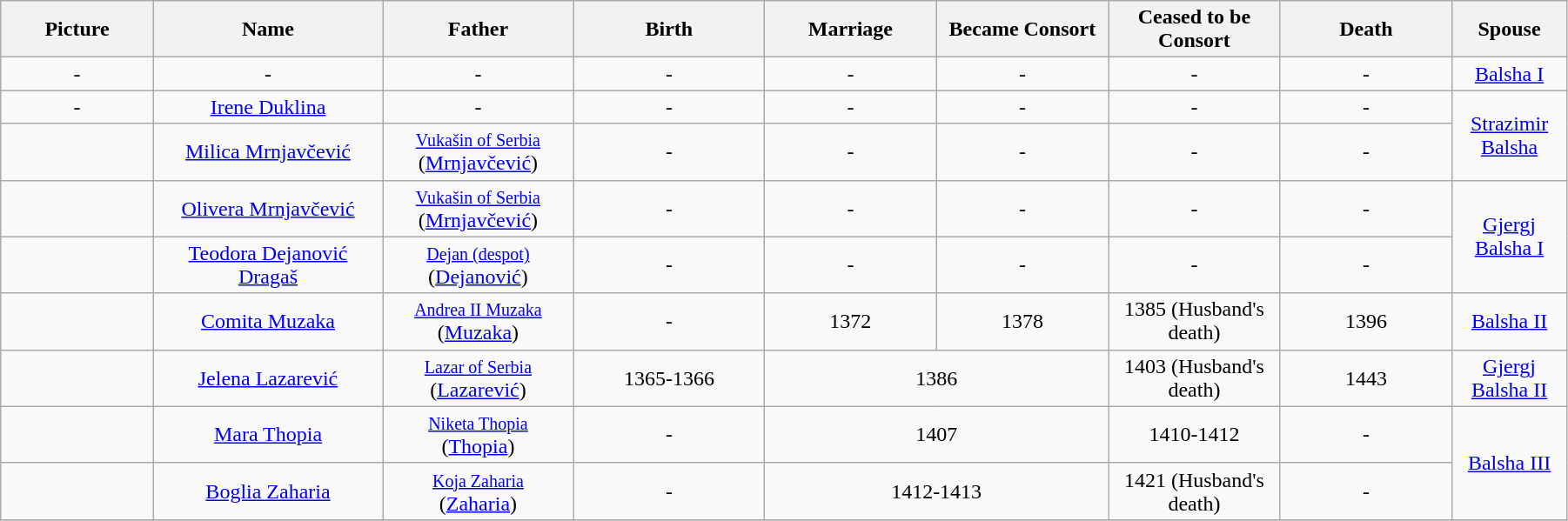<table width=95% class="wikitable">
<tr>
<th width = "8%">Picture</th>
<th width = "12%">Name</th>
<th width = "10%">Father</th>
<th width = "10%">Birth</th>
<th width = "9%">Marriage</th>
<th width = "9%">Became Consort</th>
<th width = "9%">Ceased to be Consort</th>
<th width = "9%">Death</th>
<th width = "6%">Spouse</th>
</tr>
<tr>
<td align="center">-</td>
<td align="center">-</td>
<td align="center">-</td>
<td align="center">-</td>
<td align="center">-</td>
<td align="center">-</td>
<td align="center">-</td>
<td align="center">-</td>
<td align="center"><a href='#'>Balsha I</a></td>
</tr>
<tr>
<td align="center">-</td>
<td align="center"><a href='#'>Irene Duklina</a></td>
<td align=center>-</td>
<td align="center">-</td>
<td align="center">-</td>
<td align="center">-</td>
<td align="center">-</td>
<td align="center">-</td>
<td align="center" rowspan="2"><a href='#'>Strazimir Balsha</a></td>
</tr>
<tr>
<td align="center"></td>
<td align="center"><a href='#'>Milica Mrnjavčević</a></td>
<td align=center><small><a href='#'>Vukašin of Serbia</a></small><br>(<a href='#'>Mrnjavčević</a>)</td>
<td align="center">-</td>
<td align="center">-</td>
<td align="center">-</td>
<td align="center">-</td>
<td align="center">-</td>
</tr>
<tr>
<td align="center"></td>
<td align="center"><a href='#'>Olivera Mrnjavčević</a></td>
<td align=center><small><a href='#'>Vukašin of Serbia</a></small><br>(<a href='#'>Mrnjavčević</a>)</td>
<td align="center">-</td>
<td align="center">-</td>
<td align="center">-</td>
<td align="center">-</td>
<td align="center">-</td>
<td align="center" rowspan="2"><a href='#'>Gjergj Balsha I</a></td>
</tr>
<tr>
<td align="center"></td>
<td align="center"><a href='#'>Teodora Dejanović Dragaš</a></td>
<td align=center><small><a href='#'>Dejan (despot)</a></small><br>(<a href='#'>Dejanović</a>)</td>
<td align="center">-</td>
<td align="center">-</td>
<td align="center">-</td>
<td align="center">-</td>
<td align="center">-</td>
</tr>
<tr>
<td align="center"></td>
<td align="center"><a href='#'>Comita Muzaka</a></td>
<td align="center"><small><a href='#'>Andrea II Muzaka</a></small><br>(<a href='#'>Muzaka</a>)</td>
<td align="center">-</td>
<td align="center">1372</td>
<td align="center">1378</td>
<td align="center">1385 (Husband's death)</td>
<td align="center">1396</td>
<td align="center"><a href='#'>Balsha II</a></td>
</tr>
<tr>
<td align="center"></td>
<td align="center"><a href='#'>Jelena Lazarević</a></td>
<td align="center"><small><a href='#'>Lazar of Serbia</a></small><br>(<a href='#'>Lazarević</a>)</td>
<td align="center">1365-1366</td>
<td align=center colspan=2>1386</td>
<td align=center>1403 (Husband's death)</td>
<td align=center>1443</td>
<td align="center"><a href='#'>Gjergj Balsha II</a></td>
</tr>
<tr>
<td align="center"></td>
<td align="center"><a href='#'>Mara Thopia</a></td>
<td align="center"><small><a href='#'>Niketa Thopia</a></small><br>(<a href='#'>Thopia</a>)</td>
<td align="center">-</td>
<td align=center colspan=2>1407</td>
<td align="center">1410-1412</td>
<td align="center">-</td>
<td align="center" rowspan="2"><a href='#'>Balsha III</a></td>
</tr>
<tr>
<td align="center"></td>
<td align="center"><a href='#'>Boglia Zaharia</a></td>
<td align="center"><small><a href='#'>Koja Zaharia</a></small><br>(<a href='#'>Zaharia</a>)</td>
<td align="center">-</td>
<td align=center colspan=2>1412-1413</td>
<td align="center">1421 (Husband's death)</td>
<td align="center">-</td>
</tr>
<tr>
</tr>
</table>
